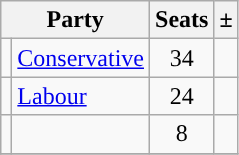<table class="sortable wikitable">
<tr>
<th colspan="2">Party</th>
<th>Seats</th>
<th>±</th>
</tr>
<tr>
<td style="background-color: "></td>
<td><a href='#'>Conservative</a></td>
<td align="center">34</td>
<td align="center"></td>
</tr>
<tr>
<td style="background-color: "></td>
<td><a href='#'>Labour</a></td>
<td align="center">24</td>
<td align="center"></td>
</tr>
<tr>
<td style="background-color: "></td>
<td><a href='#'></a></td>
<td align="center">8</td>
<td align="center"></td>
</tr>
<tr>
</tr>
</table>
